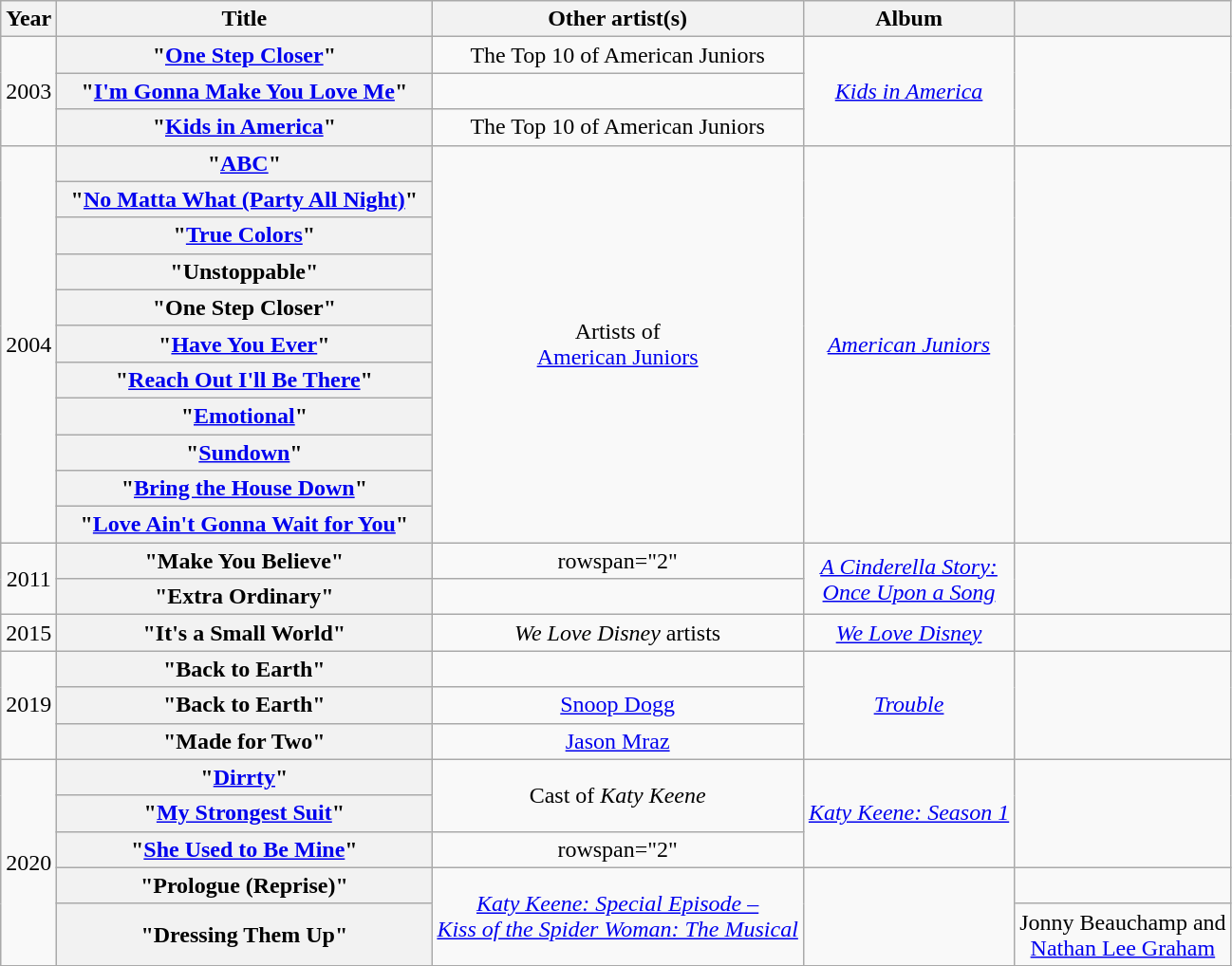<table class="wikitable plainrowheaders" style="text-align:center;">
<tr>
<th scope="col">Year</th>
<th scope="col" style="width:16em;">Title</th>
<th scope="col">Other artist(s)</th>
<th scope="col">Album</th>
<th></th>
</tr>
<tr>
<td rowspan="3">2003</td>
<th scope="row">"<a href='#'>One Step Closer</a>"</th>
<td>The Top 10 of American Juniors</td>
<td rowspan="3"><em><a href='#'>Kids in America</a></em></td>
<td rowspan="3"></td>
</tr>
<tr>
<th scope="row">"<a href='#'>I'm Gonna Make You Love Me</a>"</th>
<td></td>
</tr>
<tr>
<th scope="row">"<a href='#'>Kids in America</a>"</th>
<td>The Top 10 of American Juniors</td>
</tr>
<tr>
<td rowspan="11">2004</td>
<th scope="row">"<a href='#'>ABC</a>"</th>
<td rowspan="11">Artists of <br> <a href='#'>American Juniors</a></td>
<td rowspan="11"><em><a href='#'>American Juniors</a></em></td>
<td rowspan="11"></td>
</tr>
<tr>
<th scope="row">"<a href='#'>No Matta What (Party All Night)</a>"</th>
</tr>
<tr>
<th scope="row">"<a href='#'>True Colors</a>"</th>
</tr>
<tr>
<th scope="row">"Unstoppable"</th>
</tr>
<tr>
<th scope="row">"One Step Closer"</th>
</tr>
<tr>
<th scope="row">"<a href='#'>Have You Ever</a>"</th>
</tr>
<tr>
<th scope="row">"<a href='#'>Reach Out I'll Be There</a>"</th>
</tr>
<tr>
<th scope="row">"<a href='#'>Emotional</a>"</th>
</tr>
<tr>
<th scope="row">"<a href='#'>Sundown</a>"</th>
</tr>
<tr>
<th scope="row">"<a href='#'>Bring the House Down</a>"</th>
</tr>
<tr>
<th scope="row">"<a href='#'>Love Ain't Gonna Wait for You</a>"</th>
</tr>
<tr>
<td rowspan="2">2011</td>
<th scope="row">"Make You Believe"</th>
<td>rowspan="2" </td>
<td rowspan="2"><em><a href='#'>A Cinderella Story: <br> Once Upon a Song</a></em></td>
<td rowspan="2"></td>
</tr>
<tr>
<th scope="row">"Extra Ordinary"</th>
</tr>
<tr>
<td>2015</td>
<th scope="row">"It's a Small World"</th>
<td><em>We Love Disney</em> artists</td>
<td><em><a href='#'>We Love Disney</a></em></td>
<td></td>
</tr>
<tr>
<td rowspan="3">2019</td>
<th scope="row">"Back to Earth"</th>
<td></td>
<td rowspan="3"><em><a href='#'>Trouble</a></em></td>
<td rowspan="3"></td>
</tr>
<tr>
<th scope="row">"Back to Earth" </th>
<td><a href='#'>Snoop Dogg</a></td>
</tr>
<tr>
<th scope="row">"Made for Two"</th>
<td><a href='#'>Jason Mraz</a></td>
</tr>
<tr>
<td rowspan="5">2020</td>
<th scope="row">"<a href='#'>Dirrty</a>"</th>
<td rowspan="2">Cast of <em>Katy Keene</em></td>
<td rowspan="3"><em><a href='#'>Katy Keene: Season 1</a></em></td>
<td rowspan="3"></td>
</tr>
<tr>
<th scope="row">"<a href='#'>My Strongest Suit</a>"</th>
</tr>
<tr>
<th scope="row">"<a href='#'>She Used to Be Mine</a>"</th>
<td>rowspan="2" </td>
</tr>
<tr>
<th scope="row">"Prologue (Reprise)"</th>
<td rowspan="2"><em><a href='#'>Katy Keene: Special Episode – <br> Kiss of the Spider Woman: The Musical</a></em></td>
<td rowspan="2"></td>
</tr>
<tr>
<th scope="row">"Dressing Them Up"</th>
<td>Jonny Beauchamp and <br> <a href='#'>Nathan Lee Graham</a></td>
</tr>
<tr>
</tr>
</table>
